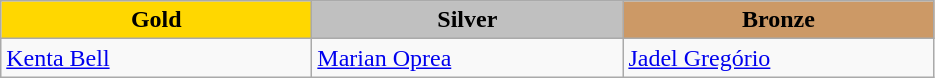<table class="wikitable" style="text-align:left">
<tr align="center">
<td width=200 bgcolor=gold><strong>Gold</strong></td>
<td width=200 bgcolor=silver><strong>Silver</strong></td>
<td width=200 bgcolor=CC9966><strong>Bronze</strong></td>
</tr>
<tr>
<td><a href='#'>Kenta Bell</a><br><em></em></td>
<td><a href='#'>Marian Oprea</a><br><em></em></td>
<td><a href='#'>Jadel Gregório</a><br><em></em></td>
</tr>
</table>
